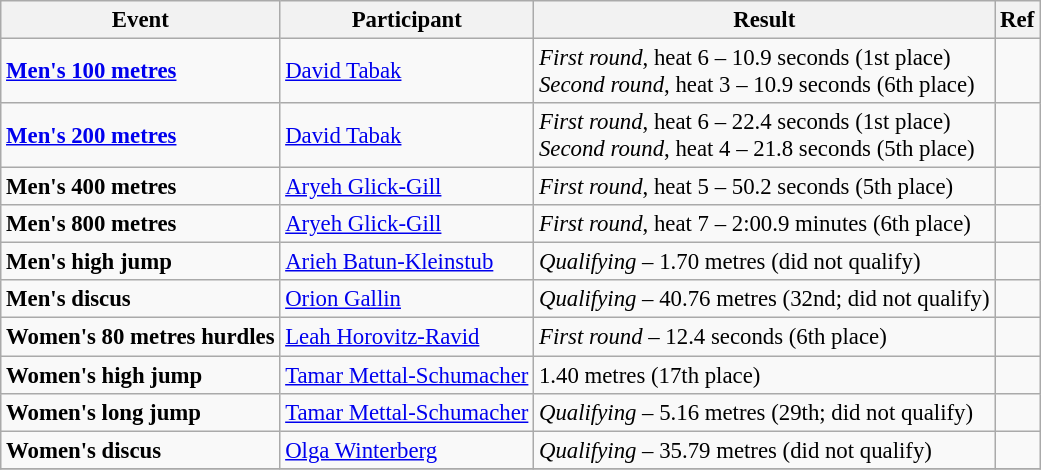<table class="wikitable" style="font-size: 95%;">
<tr>
<th>Event</th>
<th>Participant</th>
<th>Result</th>
<th>Ref</th>
</tr>
<tr>
<td><strong><a href='#'>Men's 100 metres</a></strong></td>
<td><a href='#'>David Tabak</a></td>
<td><em>First round</em>, heat 6 – 10.9 seconds (1st place)<br><em>Second round</em>, heat 3 – 10.9 seconds (6th place)</td>
<td></td>
</tr>
<tr>
<td><strong><a href='#'>Men's 200 metres</a></strong></td>
<td><a href='#'>David Tabak</a></td>
<td><em>First round</em>, heat 6 – 22.4 seconds (1st place)<br><em>Second round</em>, heat 4 – 21.8 seconds (5th place)</td>
<td></td>
</tr>
<tr>
<td><strong>Men's 400 metres</strong></td>
<td><a href='#'>Aryeh Glick-Gill</a></td>
<td><em>First round</em>, heat 5 – 50.2 seconds (5th place)</td>
<td></td>
</tr>
<tr>
<td><strong>Men's 800 metres</strong></td>
<td><a href='#'>Aryeh Glick-Gill</a></td>
<td><em>First round</em>, heat 7 – 2:00.9 minutes (6th place)</td>
<td></td>
</tr>
<tr>
<td><strong>Men's high jump</strong></td>
<td><a href='#'>Arieh Batun-Kleinstub</a></td>
<td><em>Qualifying</em> – 1.70 metres (did not qualify)</td>
<td></td>
</tr>
<tr>
<td><strong>Men's discus</strong></td>
<td><a href='#'>Orion Gallin</a></td>
<td><em>Qualifying</em> – 40.76 metres (32nd; did not qualify)</td>
<td></td>
</tr>
<tr>
<td><strong>Women's 80 metres hurdles</strong></td>
<td><a href='#'>Leah Horovitz-Ravid</a></td>
<td><em>First round</em> – 12.4 seconds (6th place)</td>
<td></td>
</tr>
<tr>
<td><strong>Women's high jump</strong></td>
<td><a href='#'>Tamar Mettal-Schumacher</a></td>
<td>1.40 metres (17th place)</td>
<td></td>
</tr>
<tr>
<td><strong>Women's long jump</strong></td>
<td><a href='#'>Tamar Mettal-Schumacher</a></td>
<td><em>Qualifying</em> – 5.16 metres (29th; did not qualify)</td>
<td></td>
</tr>
<tr>
<td><strong>Women's discus</strong></td>
<td><a href='#'>Olga Winterberg</a></td>
<td><em>Qualifying</em> – 35.79 metres (did not qualify)</td>
<td></td>
</tr>
<tr>
</tr>
</table>
